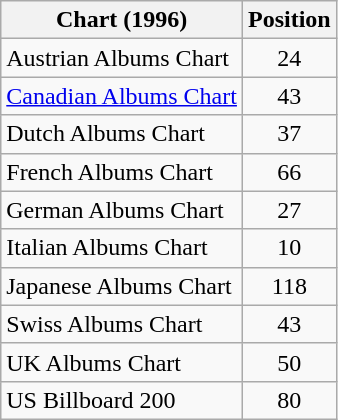<table class="wikitable sortable" style="text-align:center;">
<tr>
<th>Chart (1996)</th>
<th>Position</th>
</tr>
<tr>
<td align="left">Austrian Albums Chart</td>
<td>24</td>
</tr>
<tr>
<td align="left"><a href='#'>Canadian Albums Chart</a></td>
<td>43</td>
</tr>
<tr>
<td align="left">Dutch Albums Chart</td>
<td>37</td>
</tr>
<tr>
<td align="left">French Albums Chart</td>
<td>66</td>
</tr>
<tr>
<td align="left">German Albums Chart</td>
<td align="center">27</td>
</tr>
<tr>
<td align="left">Italian Albums Chart</td>
<td>10</td>
</tr>
<tr>
<td align="left">Japanese Albums Chart</td>
<td>118</td>
</tr>
<tr>
<td align="left">Swiss Albums Chart</td>
<td>43</td>
</tr>
<tr>
<td align="left">UK Albums Chart</td>
<td>50</td>
</tr>
<tr>
<td align="left">US Billboard 200</td>
<td>80</td>
</tr>
</table>
